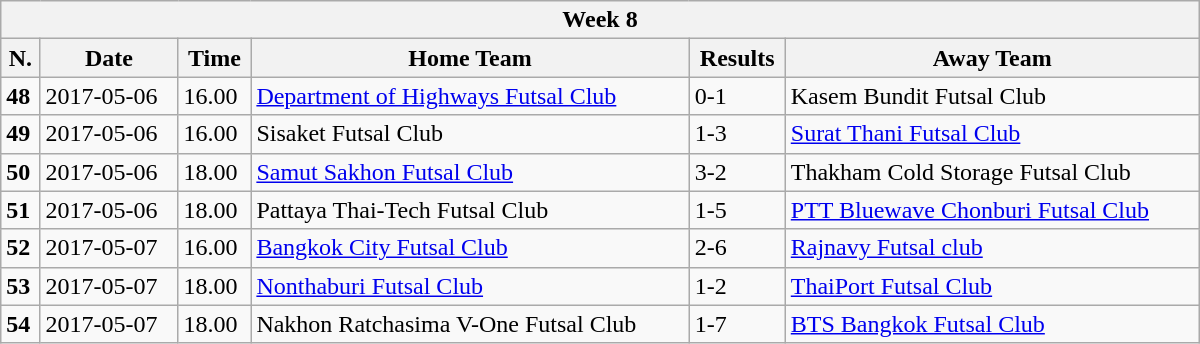<table class="wikitable mw-collapsible mw-collapsed" style="min-width:50em">
<tr>
<th colspan="6">Week 8</th>
</tr>
<tr>
<th>N.</th>
<th>Date</th>
<th>Time</th>
<th>Home Team</th>
<th>Results</th>
<th>Away Team</th>
</tr>
<tr>
<td><strong>48</strong></td>
<td>2017-05-06</td>
<td>16.00</td>
<td><a href='#'>Department of Highways Futsal Club</a></td>
<td>0-1</td>
<td>Kasem Bundit Futsal Club</td>
</tr>
<tr>
<td><strong>49</strong></td>
<td>2017-05-06</td>
<td>16.00</td>
<td>Sisaket Futsal Club</td>
<td>1-3</td>
<td><a href='#'>Surat Thani Futsal Club</a></td>
</tr>
<tr>
<td><strong>50</strong></td>
<td>2017-05-06</td>
<td>18.00</td>
<td><a href='#'>Samut Sakhon Futsal Club</a></td>
<td>3-2</td>
<td>Thakham Cold Storage Futsal Club</td>
</tr>
<tr>
<td><strong>51</strong></td>
<td>2017-05-06</td>
<td>18.00</td>
<td>Pattaya Thai-Tech Futsal Club</td>
<td>1-5</td>
<td><a href='#'>PTT Bluewave Chonburi Futsal Club</a></td>
</tr>
<tr>
<td><strong>52</strong></td>
<td>2017-05-07</td>
<td>16.00</td>
<td><a href='#'>Bangkok City Futsal Club</a></td>
<td>2-6</td>
<td><a href='#'>Rajnavy Futsal club</a></td>
</tr>
<tr>
<td><strong>53</strong></td>
<td>2017-05-07</td>
<td>18.00</td>
<td><a href='#'>Nonthaburi Futsal Club</a></td>
<td>1-2</td>
<td><a href='#'>ThaiPort Futsal Club</a></td>
</tr>
<tr>
<td><strong>54</strong></td>
<td>2017-05-07</td>
<td>18.00</td>
<td>Nakhon Ratchasima V-One Futsal Club</td>
<td>1-7</td>
<td><a href='#'>BTS Bangkok Futsal Club</a></td>
</tr>
</table>
